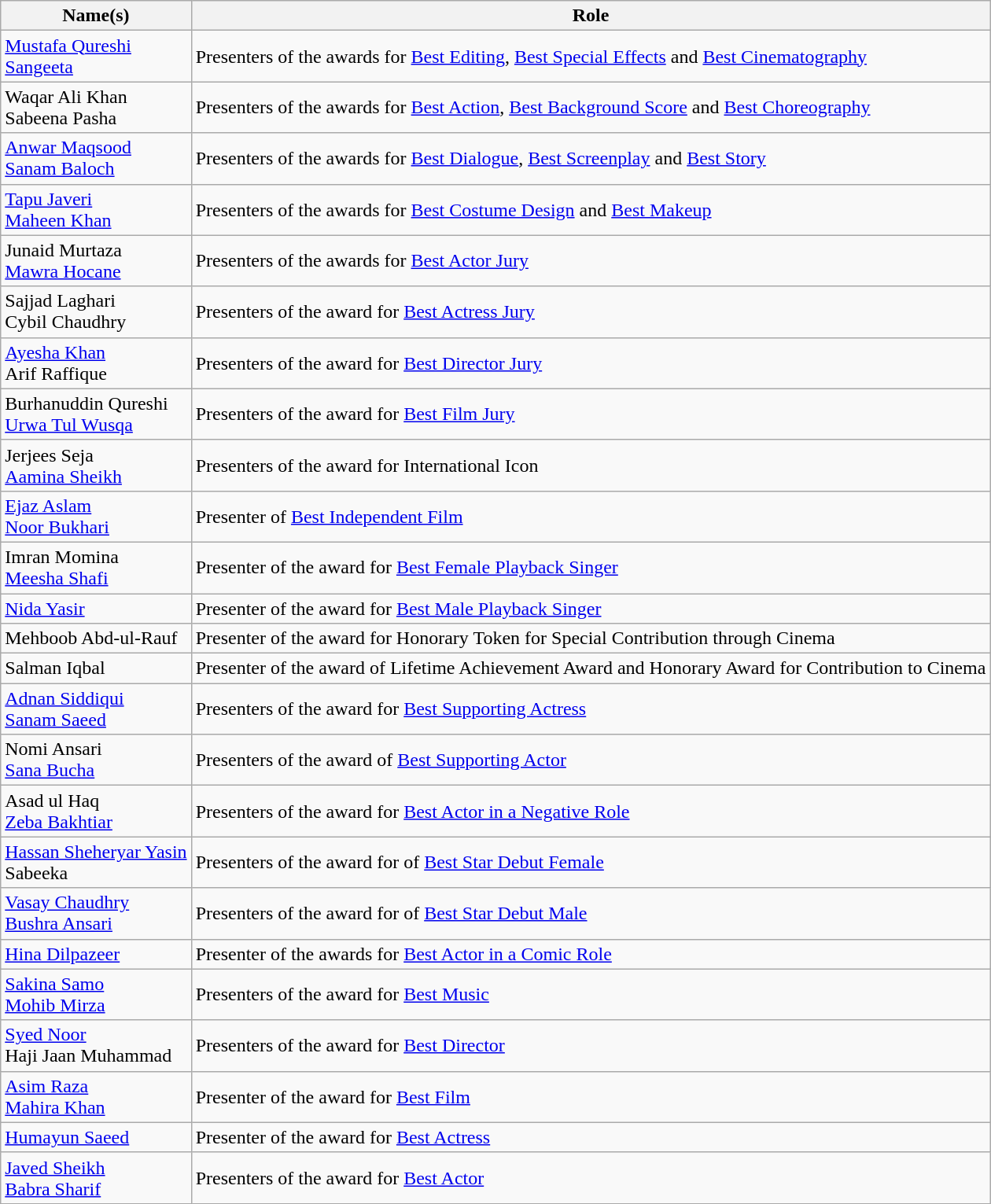<table class="wikitable sortable">
<tr>
<th>Name(s)</th>
<th>Role</th>
</tr>
<tr>
<td><a href='#'>Mustafa Qureshi</a><br><a href='#'>Sangeeta</a></td>
<td>Presenters of the awards for <a href='#'>Best Editing</a>, <a href='#'>Best Special Effects</a> and <a href='#'>Best Cinematography</a></td>
</tr>
<tr>
<td>Waqar Ali Khan<br>Sabeena Pasha</td>
<td>Presenters of the awards for <a href='#'>Best Action</a>, <a href='#'>Best Background Score</a> and <a href='#'>Best Choreography</a></td>
</tr>
<tr>
<td><a href='#'>Anwar Maqsood</a> <br><a href='#'>Sanam Baloch</a></td>
<td>Presenters of the awards for <a href='#'>Best Dialogue</a>, <a href='#'>Best Screenplay</a> and <a href='#'>Best Story</a></td>
</tr>
<tr>
<td><a href='#'>Tapu Javeri</a><br><a href='#'>Maheen Khan</a></td>
<td>Presenters of the awards for <a href='#'>Best Costume Design</a> and <a href='#'>Best Makeup</a></td>
</tr>
<tr>
<td>Junaid Murtaza<br><a href='#'>Mawra Hocane</a></td>
<td>Presenters of the awards for <a href='#'>Best Actor Jury</a></td>
</tr>
<tr>
<td>Sajjad Laghari <br> Cybil Chaudhry</td>
<td>Presenters of the award for <a href='#'>Best Actress Jury</a></td>
</tr>
<tr>
<td><a href='#'>Ayesha Khan</a><br> Arif Raffique</td>
<td>Presenters of the award for <a href='#'>Best Director Jury</a></td>
</tr>
<tr>
<td>Burhanuddin Qureshi<br><a href='#'>Urwa Tul Wusqa</a></td>
<td>Presenters of the award for <a href='#'>Best Film Jury</a></td>
</tr>
<tr>
<td>Jerjees Seja <br><a href='#'>Aamina Sheikh</a></td>
<td>Presenters of the award for International Icon</td>
</tr>
<tr>
<td><a href='#'>Ejaz Aslam</a><br><a href='#'>Noor Bukhari</a></td>
<td>Presenter of <a href='#'>Best Independent Film</a></td>
</tr>
<tr>
<td>Imran Momina<br><a href='#'>Meesha Shafi</a></td>
<td>Presenter of the award for <a href='#'>Best Female Playback Singer</a></td>
</tr>
<tr>
<td><a href='#'>Nida Yasir</a></td>
<td>Presenter of the award for <a href='#'>Best Male Playback Singer</a></td>
</tr>
<tr>
<td>Mehboob Abd-ul-Rauf</td>
<td>Presenter of the award for Honorary Token for Special Contribution through Cinema</td>
</tr>
<tr>
<td>Salman Iqbal</td>
<td>Presenter of the award of Lifetime Achievement Award and Honorary Award for Contribution to Cinema</td>
</tr>
<tr>
<td><a href='#'>Adnan Siddiqui</a><br><a href='#'>Sanam Saeed</a></td>
<td>Presenters of the award for <a href='#'>Best Supporting Actress</a></td>
</tr>
<tr>
<td>Nomi Ansari<br><a href='#'>Sana Bucha</a></td>
<td>Presenters of the award of <a href='#'>Best Supporting Actor</a></td>
</tr>
<tr>
<td>Asad ul Haq<br><a href='#'>Zeba Bakhtiar</a></td>
<td>Presenters of the award for <a href='#'>Best Actor in a Negative Role</a></td>
</tr>
<tr>
<td><a href='#'>Hassan Sheheryar Yasin</a><br>Sabeeka</td>
<td>Presenters of the award for of <a href='#'>Best Star Debut Female</a></td>
</tr>
<tr>
<td><a href='#'>Vasay Chaudhry</a><br><a href='#'>Bushra Ansari</a></td>
<td>Presenters of the award for of <a href='#'>Best Star Debut Male</a></td>
</tr>
<tr>
<td><a href='#'>Hina Dilpazeer</a></td>
<td>Presenter of the awards for <a href='#'>Best Actor in a Comic Role</a></td>
</tr>
<tr>
<td><a href='#'>Sakina Samo</a><br><a href='#'>Mohib Mirza</a></td>
<td>Presenters of the award for <a href='#'>Best Music</a></td>
</tr>
<tr>
<td><a href='#'>Syed Noor</a><br>Haji Jaan Muhammad</td>
<td>Presenters of the award for <a href='#'>Best Director</a></td>
</tr>
<tr>
<td><a href='#'>Asim Raza</a><br><a href='#'>Mahira Khan</a></td>
<td>Presenter of the award for <a href='#'>Best Film</a></td>
</tr>
<tr>
<td><a href='#'>Humayun Saeed</a></td>
<td>Presenter of the award for <a href='#'>Best Actress</a></td>
</tr>
<tr>
<td><a href='#'>Javed Sheikh</a><br><a href='#'>Babra Sharif</a></td>
<td>Presenters of the award for <a href='#'>Best Actor</a></td>
</tr>
</table>
